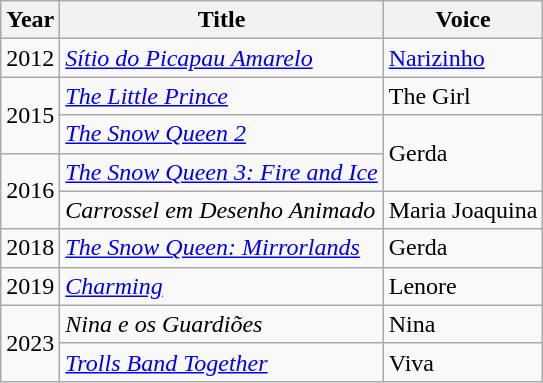<table class="wikitable">
<tr>
<th>Year</th>
<th>Title</th>
<th>Voice</th>
</tr>
<tr>
<td>2012</td>
<td><em><a href='#'>Sítio do Picapau Amarelo</a></em></td>
<td><a href='#'>Narizinho</a></td>
</tr>
<tr>
<td rowspan="2">2015</td>
<td><em><a href='#'>The Little Prince</a></em></td>
<td>The Girl</td>
</tr>
<tr>
<td><em><a href='#'>The Snow Queen 2</a></em></td>
<td rowspan="2">Gerda</td>
</tr>
<tr>
<td rowspan="2">2016</td>
<td><em><a href='#'>The Snow Queen 3: Fire and Ice</a></em></td>
</tr>
<tr>
<td><em>Carrossel em Desenho Animado</em></td>
<td>Maria Joaquina</td>
</tr>
<tr>
<td>2018</td>
<td><em><a href='#'>The Snow Queen: Mirrorlands</a></em></td>
<td>Gerda</td>
</tr>
<tr>
<td>2019</td>
<td><em><a href='#'>Charming</a></em></td>
<td>Lenore</td>
</tr>
<tr>
<td rowspan="2">2023</td>
<td><em>Nina e os Guardiões</em></td>
<td>Nina</td>
</tr>
<tr>
<td><em><a href='#'>Trolls Band Together</a></em></td>
<td>Viva</td>
</tr>
</table>
